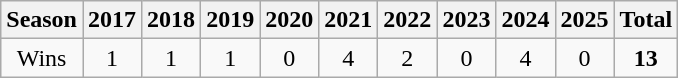<table class="wikitable">
<tr>
<th>Season</th>
<th>2017</th>
<th>2018</th>
<th>2019</th>
<th>2020</th>
<th>2021</th>
<th>2022</th>
<th>2023</th>
<th>2024</th>
<th>2025</th>
<th>Total</th>
</tr>
<tr align="center">
<td>Wins</td>
<td>1</td>
<td>1</td>
<td>1</td>
<td>0</td>
<td>4</td>
<td>2</td>
<td>0</td>
<td>4</td>
<td>0</td>
<td><strong>13</strong></td>
</tr>
</table>
